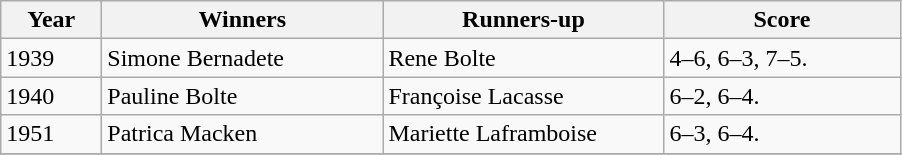<table class="wikitable sortable">
<tr>
<th style="width:60px;">Year</th>
<th style="width:180px;">Winners</th>
<th style="width:180px;">Runners-up</th>
<th style="width:150px;">Score</th>
</tr>
<tr>
<td>1939</td>
<td> Simone Bernadete</td>
<td> Rene Bolte</td>
<td>4–6, 6–3, 7–5.</td>
</tr>
<tr>
<td>1940</td>
<td> Pauline Bolte</td>
<td> Françoise Lacasse</td>
<td>6–2, 6–4.</td>
</tr>
<tr>
<td>1951</td>
<td> Patrica Macken</td>
<td> Mariette Laframboise</td>
<td>6–3, 6–4.</td>
</tr>
<tr>
</tr>
</table>
